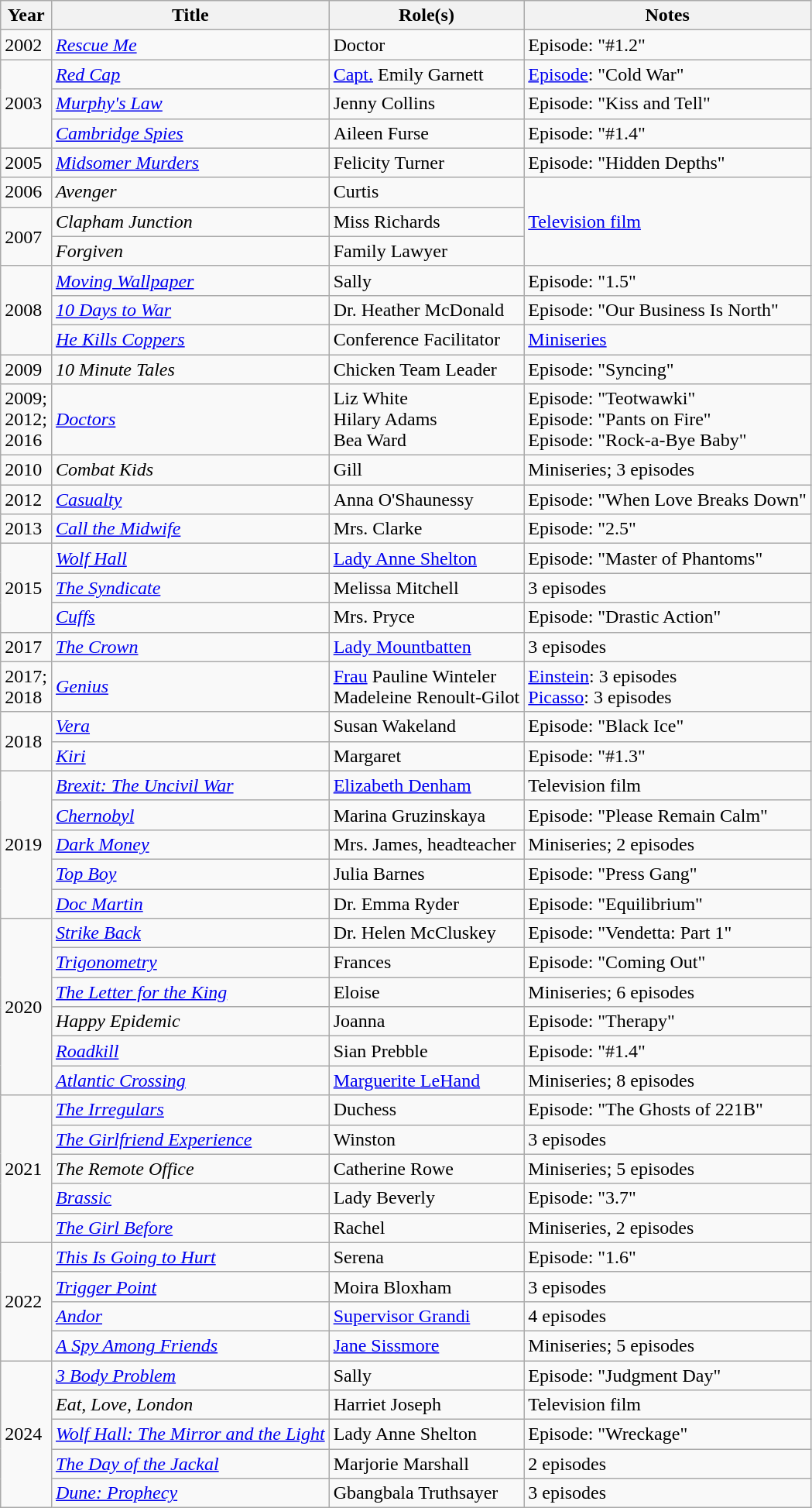<table class="wikitable sortable">
<tr>
<th>Year</th>
<th>Title</th>
<th>Role(s)</th>
<th>Notes</th>
</tr>
<tr>
<td>2002</td>
<td><em><a href='#'>Rescue Me</a></em></td>
<td>Doctor</td>
<td>Episode: "#1.2"</td>
</tr>
<tr>
<td rowspan="3">2003</td>
<td><em><a href='#'>Red Cap</a></em></td>
<td><a href='#'>Capt.</a> Emily Garnett</td>
<td><a href='#'>Episode</a>: "Cold War"</td>
</tr>
<tr>
<td><em><a href='#'>Murphy's Law</a></em></td>
<td>Jenny Collins</td>
<td>Episode: "Kiss and Tell"</td>
</tr>
<tr>
<td><em><a href='#'>Cambridge Spies</a></em></td>
<td>Aileen Furse</td>
<td>Episode: "#1.4"</td>
</tr>
<tr>
<td>2005</td>
<td><em><a href='#'>Midsomer Murders</a></em></td>
<td>Felicity Turner</td>
<td>Episode: "Hidden Depths"</td>
</tr>
<tr>
<td>2006</td>
<td><em>Avenger</em></td>
<td>Curtis</td>
<td rowspan="3"><a href='#'>Television film</a></td>
</tr>
<tr>
<td rowspan="2">2007</td>
<td><em>Clapham Junction</em></td>
<td>Miss Richards</td>
</tr>
<tr>
<td><em>Forgiven</em></td>
<td>Family Lawyer</td>
</tr>
<tr>
<td rowspan="3">2008</td>
<td><em><a href='#'>Moving Wallpaper</a></em></td>
<td>Sally</td>
<td>Episode: "1.5"</td>
</tr>
<tr>
<td><em><a href='#'>10 Days to War</a></em></td>
<td>Dr. Heather McDonald</td>
<td>Episode: "Our Business Is North"</td>
</tr>
<tr>
<td><em><a href='#'>He Kills Coppers</a></em></td>
<td>Conference Facilitator</td>
<td><a href='#'>Miniseries</a></td>
</tr>
<tr>
<td>2009</td>
<td><em>10 Minute Tales</em></td>
<td>Chicken Team Leader</td>
<td>Episode: "Syncing"</td>
</tr>
<tr>
<td>2009;<br>2012;<br>2016</td>
<td><em><a href='#'>Doctors</a></em></td>
<td>Liz White<br>Hilary Adams<br>Bea Ward</td>
<td>Episode: "Teotwawki"<br>Episode: "Pants on Fire"<br>Episode: "Rock-a-Bye Baby"</td>
</tr>
<tr>
<td>2010</td>
<td><em>Combat Kids</em></td>
<td>Gill</td>
<td>Miniseries; 3 episodes</td>
</tr>
<tr>
<td>2012</td>
<td><em><a href='#'>Casualty</a></em></td>
<td>Anna O'Shaunessy</td>
<td>Episode: "When Love Breaks Down"</td>
</tr>
<tr>
<td>2013</td>
<td><em><a href='#'>Call the Midwife</a></em></td>
<td>Mrs. Clarke</td>
<td>Episode: "2.5"</td>
</tr>
<tr>
<td rowspan="3">2015</td>
<td><em><a href='#'>Wolf Hall</a></em></td>
<td><a href='#'>Lady Anne Shelton</a></td>
<td>Episode: "Master of Phantoms"</td>
</tr>
<tr>
<td><em><a href='#'>The Syndicate</a></em></td>
<td>Melissa Mitchell</td>
<td>3 episodes</td>
</tr>
<tr>
<td><em><a href='#'>Cuffs</a></em></td>
<td>Mrs. Pryce</td>
<td>Episode: "Drastic Action"</td>
</tr>
<tr>
<td>2017</td>
<td><em><a href='#'>The Crown</a></em></td>
<td><a href='#'>Lady Mountbatten</a></td>
<td>3 episodes</td>
</tr>
<tr>
<td>2017;<br>2018</td>
<td><em><a href='#'>Genius</a></em></td>
<td><a href='#'>Frau</a> Pauline Winteler<br>Madeleine Renoult-Gilot</td>
<td><a href='#'>Einstein</a>: 3 episodes<br><a href='#'>Picasso</a>: 3 episodes</td>
</tr>
<tr>
<td rowspan="2">2018</td>
<td><em><a href='#'>Vera</a></em></td>
<td>Susan Wakeland</td>
<td>Episode: "Black Ice"</td>
</tr>
<tr>
<td><em><a href='#'>Kiri</a></em></td>
<td>Margaret</td>
<td>Episode: "#1.3"</td>
</tr>
<tr>
<td rowspan="5">2019</td>
<td><em><a href='#'>Brexit: The Uncivil War</a></em></td>
<td><a href='#'>Elizabeth Denham</a></td>
<td>Television film</td>
</tr>
<tr>
<td><em><a href='#'>Chernobyl</a></em></td>
<td>Marina Gruzinskaya</td>
<td>Episode: "Please Remain Calm"</td>
</tr>
<tr>
<td><em><a href='#'>Dark Money</a></em></td>
<td>Mrs. James, headteacher</td>
<td>Miniseries; 2 episodes</td>
</tr>
<tr>
<td><em><a href='#'>Top Boy</a></em></td>
<td>Julia Barnes</td>
<td>Episode: "Press Gang"</td>
</tr>
<tr>
<td><em><a href='#'>Doc Martin</a></em></td>
<td>Dr. Emma Ryder</td>
<td>Episode: "Equilibrium"</td>
</tr>
<tr>
<td rowspan="6">2020</td>
<td><em><a href='#'>Strike Back</a></em></td>
<td>Dr. Helen McCluskey</td>
<td>Episode: "Vendetta: Part 1"</td>
</tr>
<tr>
<td><em><a href='#'>Trigonometry</a></em></td>
<td>Frances</td>
<td>Episode: "Coming Out"</td>
</tr>
<tr>
<td><em><a href='#'>The Letter for the King</a></em></td>
<td>Eloise</td>
<td>Miniseries; 6 episodes</td>
</tr>
<tr>
<td><em>Happy Epidemic</em></td>
<td>Joanna</td>
<td>Episode: "Therapy"</td>
</tr>
<tr>
<td><em><a href='#'>Roadkill</a></em></td>
<td>Sian Prebble</td>
<td>Episode: "#1.4"</td>
</tr>
<tr>
<td><em><a href='#'>Atlantic Crossing</a></em></td>
<td><a href='#'>Marguerite LeHand</a></td>
<td>Miniseries; 8 episodes</td>
</tr>
<tr>
<td rowspan="5">2021</td>
<td><em><a href='#'>The Irregulars</a></em></td>
<td>Duchess</td>
<td>Episode: "The Ghosts of 221B"</td>
</tr>
<tr>
<td><em><a href='#'>The Girlfriend Experience</a></em></td>
<td>Winston</td>
<td>3 episodes</td>
</tr>
<tr>
<td><em>The Remote Office</em></td>
<td>Catherine Rowe</td>
<td>Miniseries; 5 episodes</td>
</tr>
<tr>
<td><em><a href='#'>Brassic</a></em></td>
<td>Lady Beverly</td>
<td>Episode: "3.7"</td>
</tr>
<tr>
<td><em><a href='#'>The Girl Before</a></em></td>
<td>Rachel</td>
<td>Miniseries, 2 episodes</td>
</tr>
<tr>
<td rowspan="4">2022</td>
<td><em><a href='#'>This Is Going to Hurt</a></em></td>
<td>Serena</td>
<td>Episode: "1.6"</td>
</tr>
<tr>
<td><em><a href='#'>Trigger Point</a></em></td>
<td>Moira Bloxham</td>
<td>3 episodes</td>
</tr>
<tr>
<td><em><a href='#'>Andor</a></em></td>
<td><a href='#'>Supervisor Grandi</a></td>
<td>4 episodes</td>
</tr>
<tr>
<td><em><a href='#'>A Spy Among Friends</a></em></td>
<td><a href='#'>Jane Sissmore</a></td>
<td>Miniseries; 5 episodes</td>
</tr>
<tr>
<td rowspan="5">2024</td>
<td><em><a href='#'>3 Body Problem</a></em></td>
<td>Sally</td>
<td>Episode: "Judgment Day"</td>
</tr>
<tr>
<td><em>Eat, Love, London</em></td>
<td>Harriet Joseph</td>
<td>Television film</td>
</tr>
<tr>
<td><em><a href='#'>Wolf Hall: The Mirror and the Light</a></em></td>
<td>Lady Anne Shelton</td>
<td>Episode: "Wreckage"</td>
</tr>
<tr>
<td><em><a href='#'>The Day of the Jackal</a></em></td>
<td>Marjorie Marshall</td>
<td>2 episodes</td>
</tr>
<tr>
<td><em><a href='#'>Dune: Prophecy</a></em></td>
<td>Gbangbala Truthsayer</td>
<td>3 episodes</td>
</tr>
</table>
